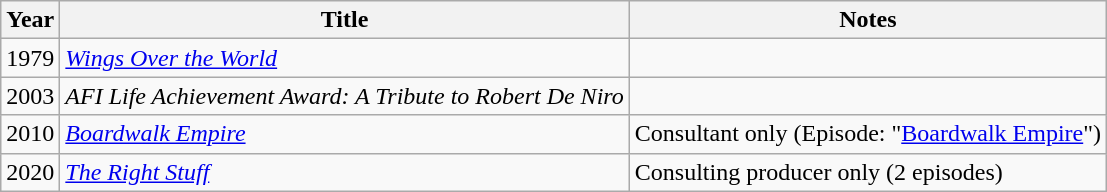<table class="wikitable sortable">
<tr>
<th>Year</th>
<th>Title</th>
<th class="unsortable">Notes</th>
</tr>
<tr>
<td>1979</td>
<td><em><a href='#'>Wings Over the World</a></em></td>
<td></td>
</tr>
<tr>
<td>2003</td>
<td><em>AFI Life Achievement Award: A Tribute to Robert De Niro</em></td>
<td></td>
</tr>
<tr>
<td>2010</td>
<td><em><a href='#'>Boardwalk Empire</a></em></td>
<td>Consultant only (Episode: "<a href='#'>Boardwalk Empire</a>")</td>
</tr>
<tr>
<td>2020</td>
<td><em><a href='#'>The Right Stuff</a></em></td>
<td>Consulting producer only (2 episodes)</td>
</tr>
</table>
